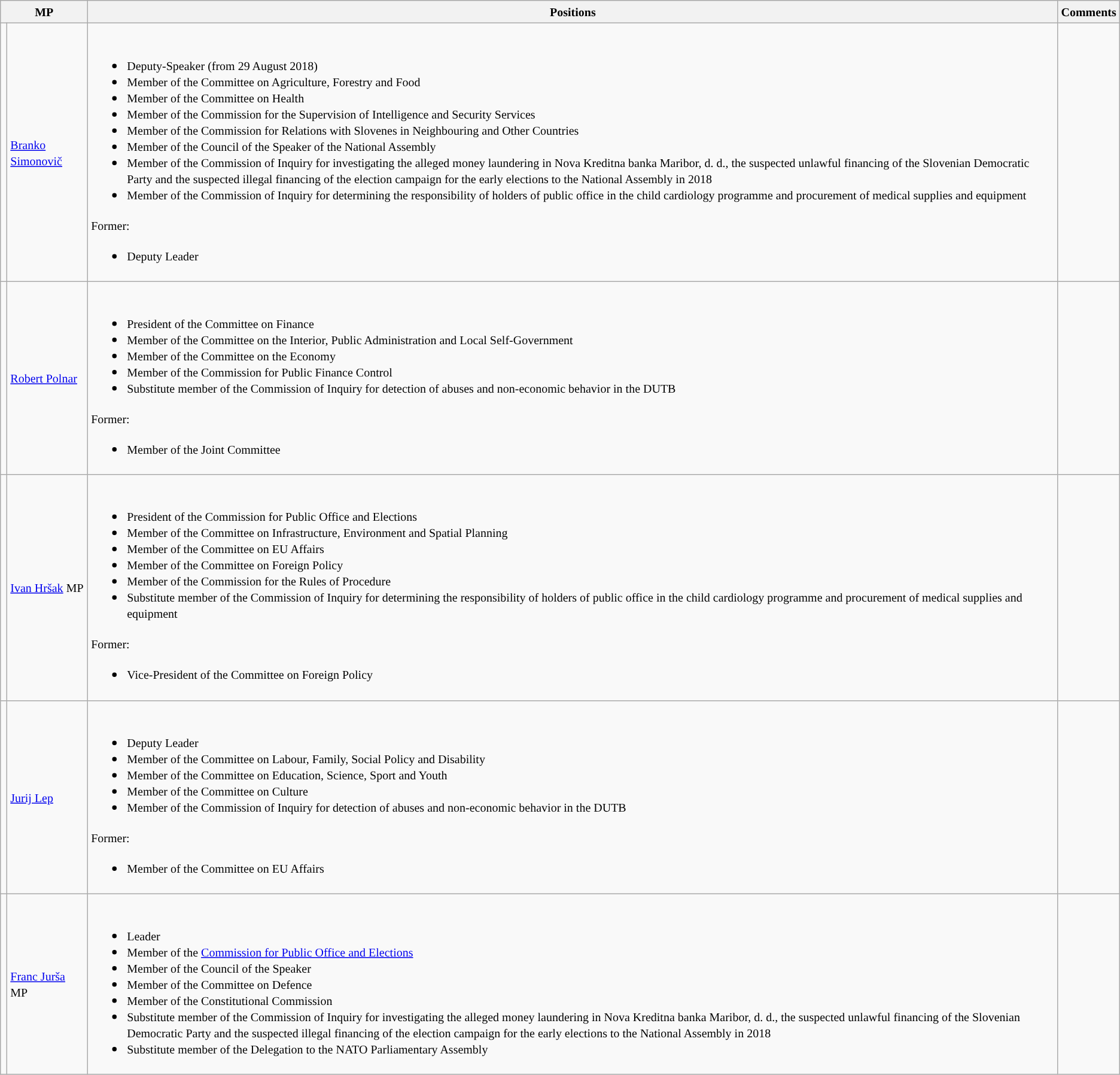<table class="wikitable">
<tr>
<th colspan="2"><small>MP</small></th>
<th><small>Positions</small></th>
<th><small>Comments</small></th>
</tr>
<tr>
<td style="background:"></td>
<td><small><a href='#'>Branko Simonovič</a></small></td>
<td><br><ul><li><small>Deputy-Speaker (from 29 August 2018)</small></li><li><small>Member of the Committee on Agriculture, Forestry and Food</small></li><li><small>Member of the Committee on Health</small></li><li><small>Member of the Commission for the Supervision of Intelligence and Security Services</small></li><li><small>Member of the Commission for Relations with Slovenes in Neighbouring and Other Countries</small></li><li><small>Member of the Council of the Speaker of the National Assembly</small></li><li><small>Member of the Commission of Inquiry for investigating the alleged money laundering in Nova Kreditna banka Maribor, d. d., the suspected unlawful financing of the Slovenian Democratic Party and the suspected illegal financing of the election campaign for the early elections to the National Assembly in 2018</small></li><li><small>Member of the Commission of Inquiry for determining the responsibility of holders of public office in the child cardiology programme and procurement of medical supplies and equipment</small></li></ul><small>Former:</small><ul><li><small>Deputy Leader</small></li></ul></td>
<td></td>
</tr>
<tr>
<td style="background:"></td>
<td><a href='#'><small>Robert Polnar</small></a></td>
<td><br><ul><li><small>President of the Committee on Finance</small></li><li><small>Member of the Committee on the Interior, Public Administration and Local Self-Government</small></li><li><small>Member of the Committee on the Economy</small></li><li><small>Member of the Commission for Public Finance Control</small></li><li><small>Substitute member of the Commission of Inquiry for detection of abuses and non-economic behavior in the DUTB</small></li></ul><small>Former:</small><ul><li><small>Member of the Joint Committee</small></li></ul></td>
<td></td>
</tr>
<tr>
<td style="background:"></td>
<td><small><a href='#'>Ivan Hršak</a> MP</small></td>
<td><br><ul><li><small>President of the Commission for Public Office and Elections</small></li><li><small>Member of the Committee on Infrastructure, Environment and Spatial Planning</small></li><li><small>Member of the Committee on EU Affairs</small></li><li><small>Member of the Committee on Foreign Policy</small></li><li><small>Member of the Commission for the Rules of Procedure</small></li><li><small>Substitute member of the Commission of Inquiry for determining the responsibility of holders of public office in the child cardiology programme and procurement of medical supplies and equipment</small></li></ul><small>Former:</small><ul><li><small>Vice-President of the Committee on Foreign Policy</small></li></ul></td>
<td></td>
</tr>
<tr>
<td style="background:"></td>
<td><a href='#'><small>Jurij Lep</small></a></td>
<td><br><ul><li><small>Deputy Leader</small></li><li><small>Member of the Committee on Labour, Family, Social Policy and Disability</small></li><li><small>Member of the Committee on Education, Science, Sport and Youth</small></li><li><small>Member of the Committee on Culture</small></li><li><small>Member of the Commission of Inquiry for detection of abuses and non-economic behavior in the DUTB</small></li></ul><small>Former:</small><ul><li><small>Member of the Committee on EU Affairs</small></li></ul></td>
<td></td>
</tr>
<tr>
<td style="background:"></td>
<td><small><a href='#'>Franc Jurša</a> MP</small></td>
<td><br><ul><li><small>Leader</small></li><li><small>Member of the <a href='#'>Commission for Public Office and Elections</a></small></li><li><small>Member of the Council of the Speaker</small></li><li><small>Member of the Committee on Defence</small></li><li><small>Member of the Constitutional Commission</small></li><li><small>Substitute member of the Commission of Inquiry for investigating the alleged money laundering in Nova Kreditna banka Maribor, d. d., the suspected unlawful financing of the Slovenian Democratic Party and the suspected illegal financing of the election campaign for the early elections to the National Assembly in 2018</small></li><li><small>Substitute member of the Delegation to the NATO Parliamentary Assembly</small></li></ul></td>
<td></td>
</tr>
</table>
